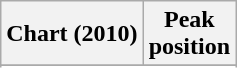<table class="wikitable sortable plainrowheaders" style="text-align:center">
<tr>
<th scope="col">Chart (2010)</th>
<th scope="col">Peak<br> position</th>
</tr>
<tr>
</tr>
<tr>
</tr>
<tr>
</tr>
<tr>
</tr>
</table>
